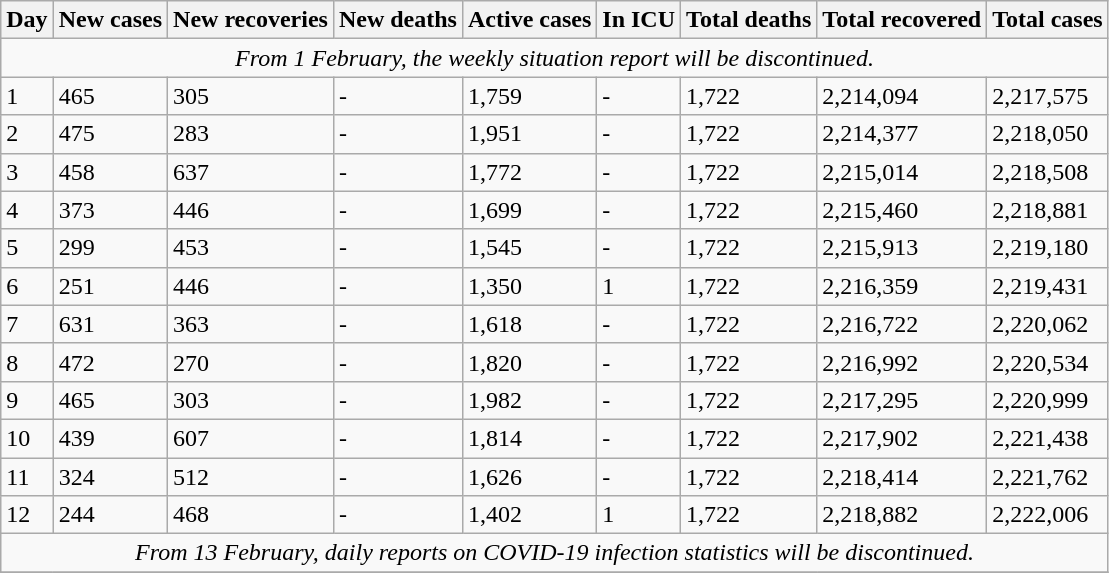<table class="wikitable">
<tr>
<th rowspan="1">Day</th>
<th colspan="1">New cases</th>
<th rowspan="1">New recoveries</th>
<th rowspan="1">New deaths</th>
<th rowspan="1">Active cases</th>
<th rowspan="1">In ICU</th>
<th rowspan="1">Total deaths</th>
<th rowspan="1">Total recovered</th>
<th rowspan="1">Total cases</th>
</tr>
<tr>
<td colspan="9" align="center"><em>From 1 February, the weekly situation report will be discontinued.</em></td>
</tr>
<tr>
<td>1</td>
<td>465</td>
<td>305</td>
<td>-</td>
<td>1,759</td>
<td>-</td>
<td>1,722</td>
<td>2,214,094</td>
<td>2,217,575</td>
</tr>
<tr>
<td>2</td>
<td>475</td>
<td>283</td>
<td>-</td>
<td>1,951</td>
<td>-</td>
<td>1,722</td>
<td>2,214,377</td>
<td>2,218,050</td>
</tr>
<tr>
<td>3</td>
<td>458</td>
<td>637</td>
<td>-</td>
<td>1,772</td>
<td>-</td>
<td>1,722</td>
<td>2,215,014</td>
<td>2,218,508</td>
</tr>
<tr>
<td>4</td>
<td>373</td>
<td>446</td>
<td>-</td>
<td>1,699</td>
<td>-</td>
<td>1,722</td>
<td>2,215,460</td>
<td>2,218,881</td>
</tr>
<tr>
<td>5</td>
<td>299</td>
<td>453</td>
<td>-</td>
<td>1,545</td>
<td>-</td>
<td>1,722</td>
<td>2,215,913</td>
<td>2,219,180</td>
</tr>
<tr>
<td>6</td>
<td>251</td>
<td>446</td>
<td>-</td>
<td>1,350</td>
<td>1</td>
<td>1,722</td>
<td>2,216,359</td>
<td>2,219,431</td>
</tr>
<tr>
<td>7</td>
<td>631</td>
<td>363</td>
<td>-</td>
<td>1,618</td>
<td>-</td>
<td>1,722</td>
<td>2,216,722</td>
<td>2,220,062</td>
</tr>
<tr>
<td>8</td>
<td>472</td>
<td>270</td>
<td>-</td>
<td>1,820</td>
<td>-</td>
<td>1,722</td>
<td>2,216,992</td>
<td>2,220,534</td>
</tr>
<tr>
<td>9</td>
<td>465</td>
<td>303</td>
<td>-</td>
<td>1,982</td>
<td>-</td>
<td>1,722</td>
<td>2,217,295</td>
<td>2,220,999</td>
</tr>
<tr>
<td>10</td>
<td>439</td>
<td>607</td>
<td>-</td>
<td>1,814</td>
<td>-</td>
<td>1,722</td>
<td>2,217,902</td>
<td>2,221,438</td>
</tr>
<tr>
<td>11</td>
<td>324</td>
<td>512</td>
<td>-</td>
<td>1,626</td>
<td>-</td>
<td>1,722</td>
<td>2,218,414</td>
<td>2,221,762</td>
</tr>
<tr>
<td>12</td>
<td>244</td>
<td>468</td>
<td>-</td>
<td>1,402</td>
<td>1</td>
<td>1,722</td>
<td>2,218,882</td>
<td>2,222,006</td>
</tr>
<tr>
<td colspan="9" align="center"><em>From 13 February, daily reports on COVID-19 infection statistics will be discontinued.</em></td>
</tr>
<tr>
</tr>
</table>
